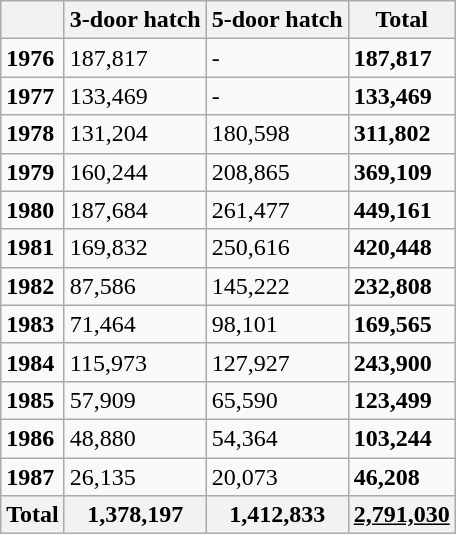<table class="wikitable">
<tr>
<th></th>
<th>3-door hatch</th>
<th>5-door hatch</th>
<th>Total</th>
</tr>
<tr>
<td><strong>1976</strong></td>
<td>187,817</td>
<td>-</td>
<td><strong>187,817</strong></td>
</tr>
<tr>
<td><strong>1977</strong></td>
<td>133,469</td>
<td>-</td>
<td><strong>133,469</strong></td>
</tr>
<tr>
<td><strong>1978</strong></td>
<td>131,204</td>
<td>180,598</td>
<td><strong>311,802</strong></td>
</tr>
<tr>
<td><strong>1979</strong></td>
<td>160,244</td>
<td>208,865</td>
<td><strong>369,109</strong></td>
</tr>
<tr>
<td><strong>1980</strong></td>
<td>187,684</td>
<td>261,477</td>
<td><strong>449,161</strong></td>
</tr>
<tr>
<td><strong>1981</strong></td>
<td>169,832</td>
<td>250,616</td>
<td><strong>420,448</strong></td>
</tr>
<tr>
<td><strong>1982</strong></td>
<td>87,586</td>
<td>145,222</td>
<td><strong>232,808</strong></td>
</tr>
<tr>
<td><strong>1983</strong></td>
<td>71,464</td>
<td>98,101</td>
<td><strong>169,565</strong></td>
</tr>
<tr>
<td><strong>1984</strong></td>
<td>115,973</td>
<td>127,927</td>
<td><strong>243,900</strong></td>
</tr>
<tr>
<td><strong>1985</strong></td>
<td>57,909</td>
<td>65,590</td>
<td><strong>123,499</strong></td>
</tr>
<tr>
<td><strong>1986</strong></td>
<td>48,880</td>
<td>54,364</td>
<td><strong>103,244</strong></td>
</tr>
<tr>
<td><strong>1987</strong></td>
<td>26,135</td>
<td>20,073</td>
<td><strong>46,208</strong></td>
</tr>
<tr>
<th>Total</th>
<th>1,378,197</th>
<th>1,412,833</th>
<th><u>2,791,030</u></th>
</tr>
</table>
